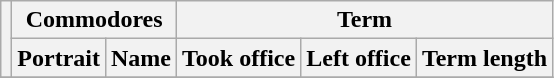<table class="wikitable sortable">
<tr>
<th rowspan=2></th>
<th colspan=2>Commodores</th>
<th colspan=3>Term</th>
</tr>
<tr>
<th>Portrait</th>
<th>Name</th>
<th>Took office</th>
<th>Left office</th>
<th>Term length</th>
</tr>
<tr>
</tr>
</table>
